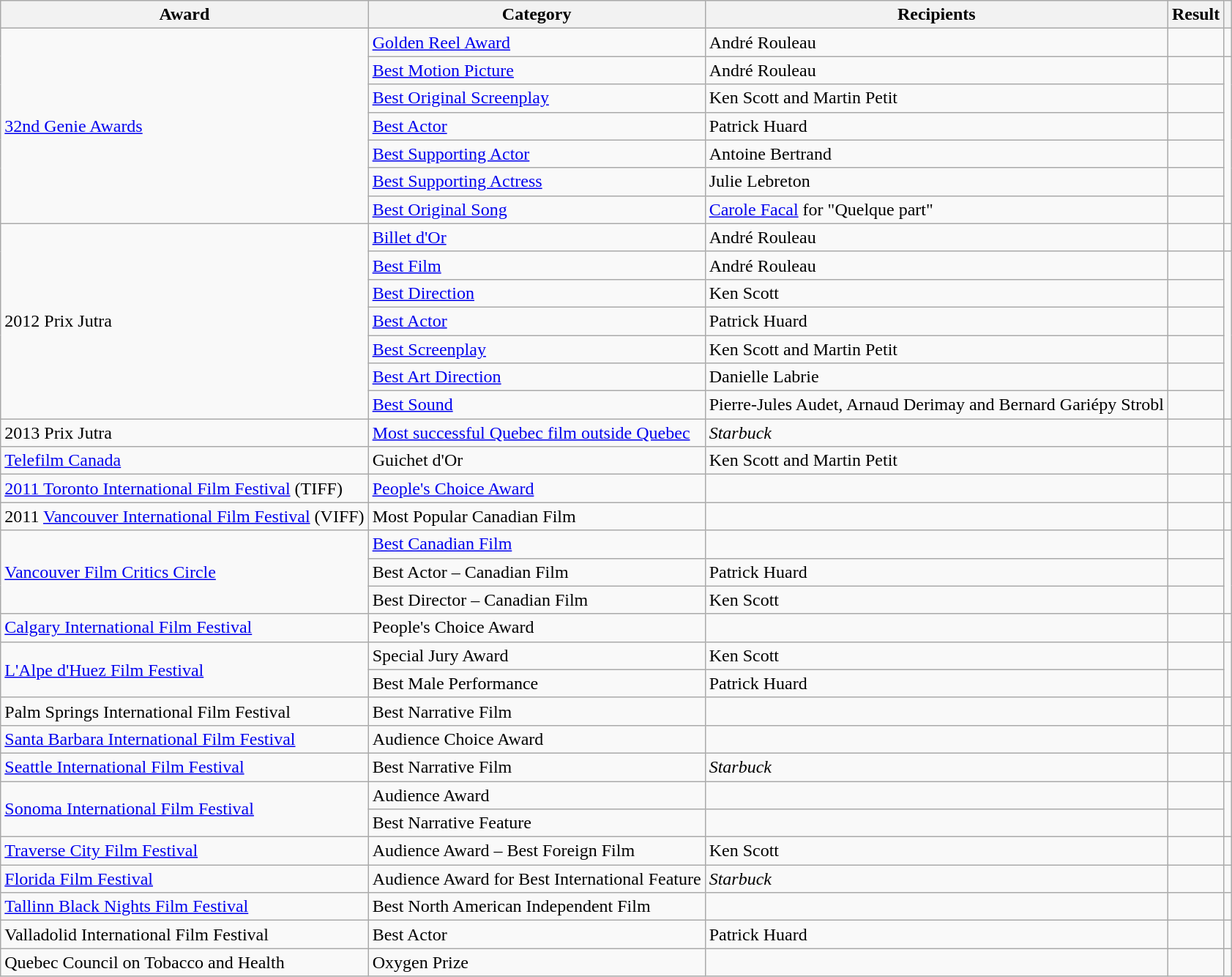<table class="wikitable">
<tr>
<th style="text-align:center;">Award</th>
<th style="text-align:center;">Category</th>
<th style="text-align:center;">Recipients</th>
<th style="text-align:center;">Result</th>
<th style="text-align:center;"></th>
</tr>
<tr>
<td rowspan="7"><a href='#'>32nd Genie Awards</a></td>
<td><a href='#'>Golden Reel Award</a></td>
<td>André Rouleau</td>
<td></td>
<td><br></td>
</tr>
<tr>
<td><a href='#'>Best Motion Picture</a></td>
<td>André Rouleau</td>
<td></td>
<td rowspan="6"><br></td>
</tr>
<tr>
<td><a href='#'>Best Original Screenplay</a></td>
<td>Ken Scott and Martin Petit</td>
<td></td>
</tr>
<tr>
<td><a href='#'>Best Actor</a></td>
<td>Patrick Huard</td>
<td></td>
</tr>
<tr>
<td><a href='#'>Best Supporting Actor</a></td>
<td>Antoine Bertrand</td>
<td></td>
</tr>
<tr>
<td><a href='#'>Best Supporting Actress</a></td>
<td>Julie Lebreton</td>
<td></td>
</tr>
<tr>
<td><a href='#'>Best Original Song</a></td>
<td><a href='#'>Carole Facal</a> for "Quelque part"</td>
<td></td>
</tr>
<tr>
<td rowspan="7">2012 Prix Jutra</td>
<td><a href='#'>Billet d'Or</a></td>
<td>André Rouleau</td>
<td></td>
<td></td>
</tr>
<tr>
<td><a href='#'>Best Film</a></td>
<td>André Rouleau</td>
<td></td>
<td rowspan="6"></td>
</tr>
<tr>
<td><a href='#'>Best Direction</a></td>
<td>Ken Scott</td>
<td></td>
</tr>
<tr>
<td><a href='#'>Best Actor</a></td>
<td>Patrick Huard</td>
<td></td>
</tr>
<tr>
<td><a href='#'>Best Screenplay</a></td>
<td>Ken Scott and Martin Petit</td>
<td></td>
</tr>
<tr>
<td><a href='#'>Best Art Direction</a></td>
<td>Danielle Labrie</td>
<td></td>
</tr>
<tr>
<td><a href='#'>Best Sound</a></td>
<td>Pierre-Jules Audet, Arnaud Derimay and Bernard Gariépy Strobl</td>
<td></td>
</tr>
<tr>
<td>2013 Prix Jutra</td>
<td><a href='#'>Most successful Quebec film outside Quebec</a></td>
<td><em>Starbuck</em></td>
<td></td>
<td></td>
</tr>
<tr>
<td><a href='#'>Telefilm Canada</a></td>
<td>Guichet d'Or</td>
<td>Ken Scott and Martin Petit</td>
<td></td>
<td></td>
</tr>
<tr>
<td><a href='#'>2011 Toronto International Film Festival</a> (TIFF)</td>
<td><a href='#'>People's Choice Award</a></td>
<td></td>
<td></td>
<td></td>
</tr>
<tr>
<td>2011 <a href='#'>Vancouver International Film Festival</a> (VIFF)</td>
<td>Most Popular Canadian Film</td>
<td></td>
<td></td>
<td></td>
</tr>
<tr>
<td rowspan="3"><a href='#'>Vancouver Film Critics Circle</a></td>
<td><a href='#'>Best Canadian Film</a></td>
<td></td>
<td></td>
<td rowspan="3"></td>
</tr>
<tr>
<td>Best Actor – Canadian Film</td>
<td>Patrick Huard</td>
<td></td>
</tr>
<tr>
<td>Best Director – Canadian Film</td>
<td>Ken Scott</td>
<td></td>
</tr>
<tr>
<td><a href='#'>Calgary International Film Festival</a></td>
<td>People's Choice Award</td>
<td></td>
<td></td>
<td></td>
</tr>
<tr>
<td rowspan="2"><a href='#'>L'Alpe d'Huez Film Festival</a></td>
<td>Special Jury Award</td>
<td>Ken Scott</td>
<td></td>
<td rowspan="2"></td>
</tr>
<tr>
<td>Best Male Performance</td>
<td>Patrick Huard</td>
<td></td>
</tr>
<tr>
<td>Palm Springs International Film Festival</td>
<td>Best Narrative Film</td>
<td></td>
<td></td>
<td></td>
</tr>
<tr>
<td><a href='#'>Santa Barbara International Film Festival</a></td>
<td>Audience Choice Award</td>
<td></td>
<td></td>
<td></td>
</tr>
<tr>
<td><a href='#'>Seattle International Film Festival</a></td>
<td>Best Narrative Film</td>
<td><em>Starbuck</em></td>
<td></td>
<td></td>
</tr>
<tr>
<td rowspan="2"><a href='#'>Sonoma International Film Festival</a></td>
<td>Audience Award</td>
<td></td>
<td></td>
<td rowspan="2"></td>
</tr>
<tr>
<td>Best Narrative Feature</td>
<td></td>
<td></td>
</tr>
<tr>
<td><a href='#'>Traverse City Film Festival</a></td>
<td>Audience Award – Best Foreign Film</td>
<td>Ken Scott</td>
<td></td>
<td></td>
</tr>
<tr>
<td><a href='#'>Florida Film Festival</a></td>
<td>Audience Award for Best International Feature</td>
<td><em>Starbuck</em></td>
<td></td>
<td></td>
</tr>
<tr>
<td><a href='#'>Tallinn Black Nights Film Festival</a></td>
<td>Best North American Independent Film</td>
<td></td>
<td></td>
<td></td>
</tr>
<tr>
<td>Valladolid International Film Festival</td>
<td>Best Actor</td>
<td>Patrick Huard</td>
<td></td>
<td></td>
</tr>
<tr>
<td>Quebec Council on Tobacco and Health</td>
<td>Oxygen Prize</td>
<td></td>
<td></td>
<td></td>
</tr>
</table>
